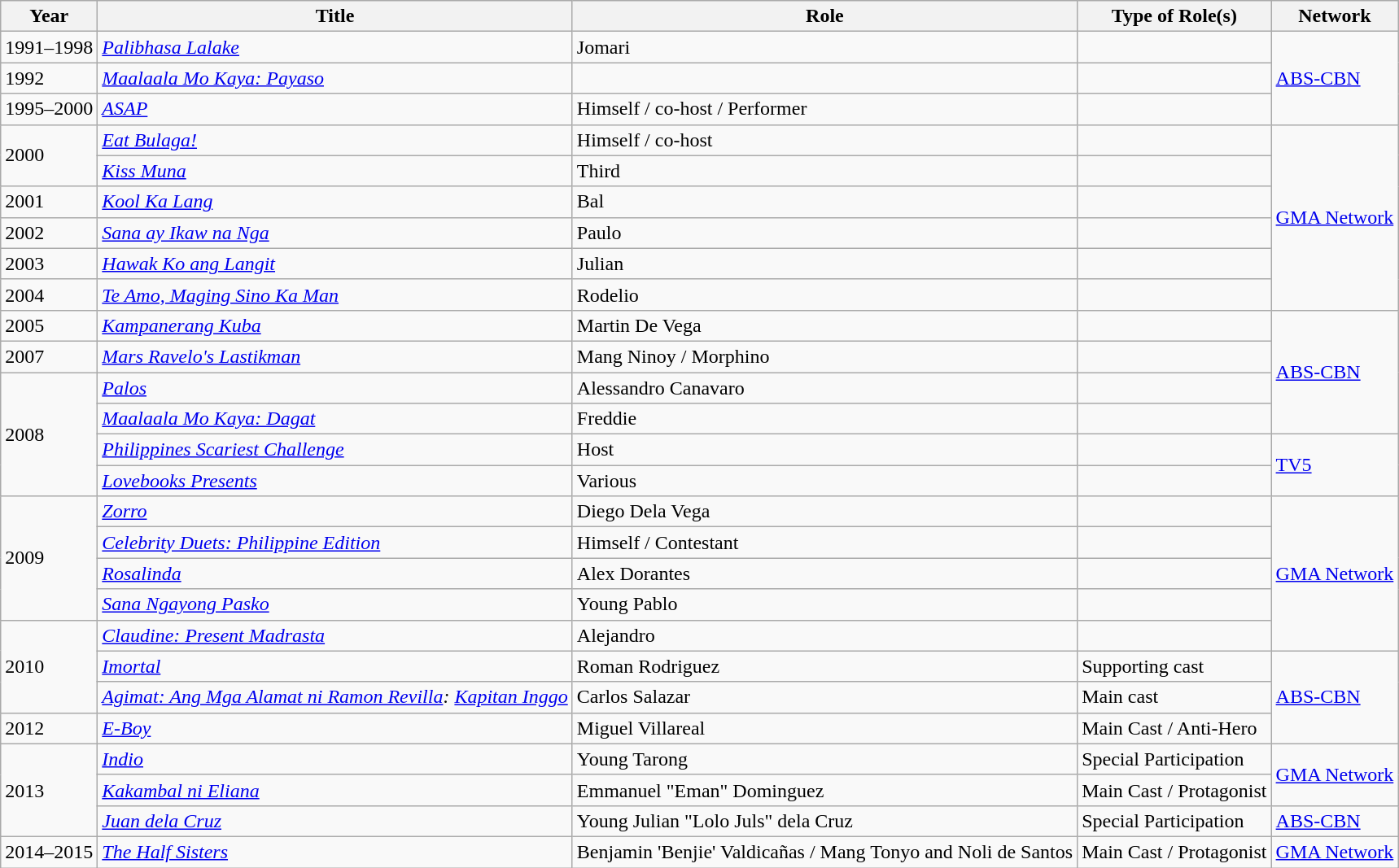<table class="wikitable">
<tr>
<th>Year</th>
<th>Title</th>
<th>Role</th>
<th>Type of Role(s)</th>
<th>Network</th>
</tr>
<tr>
<td>1991–1998</td>
<td><em><a href='#'>Palibhasa Lalake</a></em></td>
<td>Jomari</td>
<td></td>
<td rowspan="3"><a href='#'>ABS-CBN</a></td>
</tr>
<tr>
<td>1992</td>
<td><em><a href='#'>Maalaala Mo Kaya: Payaso</a></em></td>
<td></td>
<td></td>
</tr>
<tr>
<td>1995–2000</td>
<td><em><a href='#'>ASAP</a></em></td>
<td>Himself / co-host / Performer</td>
<td></td>
</tr>
<tr>
<td rowspan="2">2000</td>
<td><em><a href='#'>Eat Bulaga!</a></em></td>
<td>Himself / co-host</td>
<td></td>
<td rowspan="6"><a href='#'>GMA Network</a></td>
</tr>
<tr>
<td><em><a href='#'>Kiss Muna</a></em></td>
<td>Third</td>
<td></td>
</tr>
<tr>
<td>2001</td>
<td><em><a href='#'>Kool Ka Lang</a></em></td>
<td>Bal</td>
<td></td>
</tr>
<tr>
<td>2002</td>
<td><em><a href='#'>Sana ay Ikaw na Nga</a></em></td>
<td>Paulo</td>
<td></td>
</tr>
<tr>
<td>2003</td>
<td><em><a href='#'>Hawak Ko ang Langit</a></em></td>
<td>Julian</td>
<td></td>
</tr>
<tr>
<td>2004</td>
<td><em><a href='#'>Te Amo, Maging Sino Ka Man</a></em></td>
<td>Rodelio</td>
<td></td>
</tr>
<tr>
<td>2005</td>
<td><em><a href='#'>Kampanerang Kuba</a></em></td>
<td>Martin De Vega</td>
<td></td>
<td rowspan="4"><a href='#'>ABS-CBN</a></td>
</tr>
<tr>
<td>2007</td>
<td><em><a href='#'>Mars Ravelo's Lastikman</a></em></td>
<td>Mang Ninoy / Morphino</td>
<td></td>
</tr>
<tr>
<td rowspan="4">2008</td>
<td><em><a href='#'>Palos</a></em></td>
<td>Alessandro Canavaro</td>
<td></td>
</tr>
<tr>
<td><em><a href='#'>Maalaala Mo Kaya: Dagat</a></em></td>
<td>Freddie</td>
<td></td>
</tr>
<tr>
<td><em><a href='#'>Philippines Scariest Challenge</a></em></td>
<td>Host</td>
<td></td>
<td rowspan="2"><a href='#'>TV5</a></td>
</tr>
<tr>
<td><em><a href='#'>Lovebooks Presents</a></em></td>
<td>Various</td>
<td></td>
</tr>
<tr>
<td rowspan="4">2009</td>
<td><em><a href='#'>Zorro</a></em></td>
<td>Diego Dela Vega</td>
<td></td>
<td rowspan="5"><a href='#'>GMA Network</a></td>
</tr>
<tr>
<td><em><a href='#'>Celebrity Duets: Philippine Edition</a></em></td>
<td>Himself / Contestant</td>
<td></td>
</tr>
<tr>
<td><em><a href='#'>Rosalinda</a></em></td>
<td>Alex Dorantes</td>
<td></td>
</tr>
<tr>
<td><em><a href='#'>Sana Ngayong Pasko</a></em></td>
<td>Young Pablo</td>
<td></td>
</tr>
<tr>
<td rowspan="3">2010</td>
<td><em><a href='#'>Claudine: Present Madrasta</a></em></td>
<td>Alejandro</td>
<td></td>
</tr>
<tr>
<td><em><a href='#'>Imortal</a></em></td>
<td>Roman Rodriguez</td>
<td>Supporting cast</td>
<td rowspan="3"><a href='#'>ABS-CBN</a></td>
</tr>
<tr>
<td><em><a href='#'>Agimat: Ang Mga Alamat ni Ramon Revilla</a>: <a href='#'>Kapitan Inggo</a></em></td>
<td>Carlos Salazar</td>
<td>Main cast</td>
</tr>
<tr>
<td>2012</td>
<td><em><a href='#'>E-Boy</a></em></td>
<td>Miguel Villareal</td>
<td>Main Cast / Anti-Hero</td>
</tr>
<tr>
<td rowspan="3">2013</td>
<td><em><a href='#'>Indio</a></em></td>
<td>Young Tarong</td>
<td>Special Participation</td>
<td rowspan="2"><a href='#'>GMA Network</a></td>
</tr>
<tr>
<td><em><a href='#'>Kakambal ni Eliana</a></em></td>
<td>Emmanuel "Eman" Dominguez</td>
<td>Main Cast / Protagonist</td>
</tr>
<tr>
<td><em><a href='#'>Juan dela Cruz</a></em></td>
<td>Young Julian "Lolo Juls" dela Cruz</td>
<td>Special Participation</td>
<td><a href='#'>ABS-CBN</a></td>
</tr>
<tr>
<td>2014–2015</td>
<td><em><a href='#'>The Half Sisters</a></em></td>
<td>Benjamin 'Benjie' Valdicañas / Mang Tonyo and Noli de Santos</td>
<td>Main Cast / Protagonist</td>
<td><a href='#'>GMA Network</a></td>
</tr>
</table>
